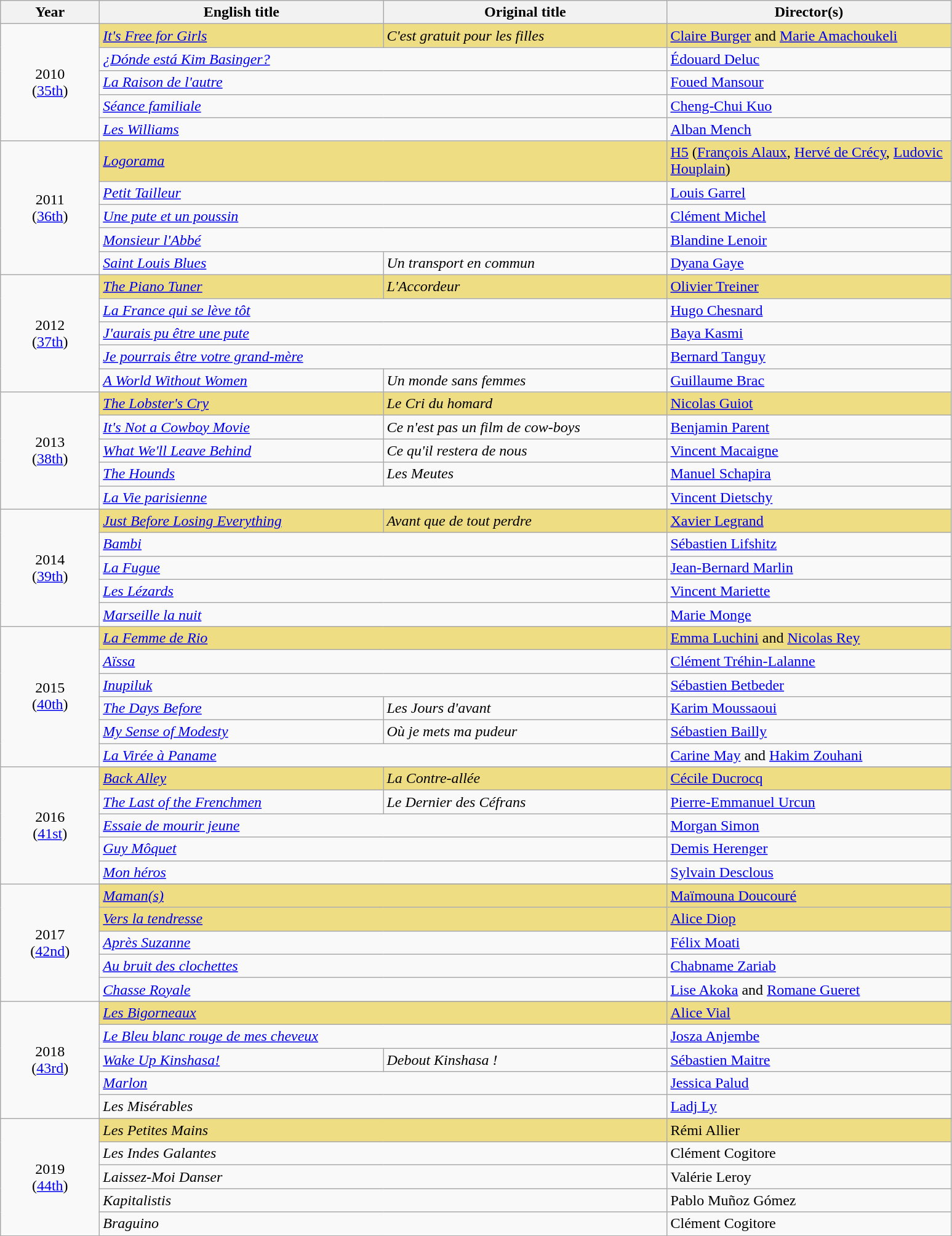<table class="wikitable">
<tr>
<th width="100"><strong>Year</strong></th>
<th width="300"><strong>English title</strong></th>
<th width="300"><strong>Original title</strong></th>
<th width="300"><strong>Director(s)</strong></th>
</tr>
<tr>
<td rowspan="5" style="text-align:center;">2010<br>(<a href='#'>35th</a>)</td>
<td style="background:#eedd82;"><em><a href='#'>It's Free for Girls</a></em></td>
<td style="background:#eedd82;"><em>C'est gratuit pour les filles</em></td>
<td style="background:#eedd82;"><a href='#'>Claire Burger</a> and <a href='#'>Marie Amachoukeli</a></td>
</tr>
<tr>
<td colspan="2"><em><a href='#'>¿Dónde está Kim Basinger?</a></em></td>
<td><a href='#'>Édouard Deluc</a></td>
</tr>
<tr>
<td colspan="2"><em><a href='#'>La Raison de l'autre</a></em></td>
<td><a href='#'>Foued Mansour</a></td>
</tr>
<tr>
<td colspan="2"><em><a href='#'>Séance familiale</a></em></td>
<td><a href='#'>Cheng-Chui Kuo</a></td>
</tr>
<tr>
<td colspan="2"><em><a href='#'>Les Williams</a></em></td>
<td><a href='#'>Alban Mench</a></td>
</tr>
<tr>
<td rowspan="5" style="text-align:center;">2011<br>(<a href='#'>36th</a>)</td>
<td colspan="2" style="background:#eedd82;"><em><a href='#'>Logorama</a></em></td>
<td style="background:#eedd82;"><a href='#'>H5</a> (<a href='#'>François Alaux</a>, <a href='#'>Hervé de Crécy</a>, <a href='#'>Ludovic Houplain</a>)</td>
</tr>
<tr>
<td colspan="2"><em><a href='#'>Petit Tailleur</a></em></td>
<td><a href='#'>Louis Garrel</a></td>
</tr>
<tr>
<td colspan="2"><em><a href='#'>Une pute et un poussin</a></em></td>
<td><a href='#'>Clément Michel</a></td>
</tr>
<tr>
<td colspan="2"><em><a href='#'>Monsieur l'Abbé</a></em></td>
<td><a href='#'>Blandine Lenoir</a></td>
</tr>
<tr>
<td><em><a href='#'>Saint Louis Blues</a></em></td>
<td><em>Un transport en commun</em></td>
<td><a href='#'>Dyana Gaye</a></td>
</tr>
<tr>
<td rowspan="5" style="text-align:center;">2012<br>(<a href='#'>37th</a>)</td>
<td style="background:#eedd82;"><em><a href='#'>The Piano Tuner</a></em></td>
<td style="background:#eedd82;"><em>L'Accordeur</em></td>
<td style="background:#eedd82;"><a href='#'>Olivier Treiner</a></td>
</tr>
<tr>
<td colspan="2"><em><a href='#'>La France qui se lève tôt</a></em></td>
<td><a href='#'>Hugo Chesnard</a></td>
</tr>
<tr>
<td colspan="2"><em><a href='#'>J'aurais pu être une pute</a></em></td>
<td><a href='#'>Baya Kasmi</a></td>
</tr>
<tr>
<td colspan="2"><em><a href='#'>Je pourrais être votre grand-mère</a></em></td>
<td><a href='#'>Bernard Tanguy</a></td>
</tr>
<tr>
<td><em><a href='#'>A World Without Women</a></em></td>
<td><em>Un monde sans femmes</em></td>
<td><a href='#'>Guillaume Brac</a></td>
</tr>
<tr>
<td rowspan="5" style="text-align:center;">2013<br>(<a href='#'>38th</a>)</td>
<td style="background:#eedd82;"><em><a href='#'>The Lobster's Cry</a></em></td>
<td style="background:#eedd82;"><em>Le Cri du homard</em></td>
<td style="background:#eedd82;"><a href='#'>Nicolas Guiot</a></td>
</tr>
<tr>
<td><em><a href='#'>It's Not a Cowboy Movie</a></em></td>
<td><em>Ce n'est pas un film de cow-boys</em></td>
<td><a href='#'>Benjamin Parent</a></td>
</tr>
<tr>
<td><em><a href='#'>What We'll Leave Behind</a></em></td>
<td><em>Ce qu'il restera de nous</em></td>
<td><a href='#'>Vincent Macaigne</a></td>
</tr>
<tr>
<td><em><a href='#'>The Hounds</a></em></td>
<td><em>Les Meutes</em></td>
<td><a href='#'>Manuel Schapira</a></td>
</tr>
<tr>
<td colspan="2"><em><a href='#'>La Vie parisienne</a></em></td>
<td><a href='#'>Vincent Dietschy</a></td>
</tr>
<tr>
<td rowspan="5" style="text-align:center;">2014<br>(<a href='#'>39th</a>)</td>
<td style="background:#eedd82;"><em><a href='#'>Just Before Losing Everything</a></em></td>
<td style="background:#eedd82;"><em>Avant que de tout perdre</em></td>
<td style="background:#eedd82;"><a href='#'>Xavier Legrand</a></td>
</tr>
<tr>
<td colspan="2"><em><a href='#'>Bambi</a></em></td>
<td><a href='#'>Sébastien Lifshitz</a></td>
</tr>
<tr>
<td colspan="2"><em><a href='#'>La Fugue</a></em></td>
<td><a href='#'>Jean-Bernard Marlin</a></td>
</tr>
<tr>
<td colspan="2"><em><a href='#'>Les Lézards</a></em></td>
<td><a href='#'>Vincent Mariette</a></td>
</tr>
<tr>
<td colspan="2"><em><a href='#'>Marseille la nuit</a></em></td>
<td><a href='#'>Marie Monge</a></td>
</tr>
<tr>
<td rowspan="6" style="text-align:center;">2015<br>(<a href='#'>40th</a>)</td>
<td colspan="2" style="background:#eedd82;"><em><a href='#'>La Femme de Rio</a></em></td>
<td style="background:#eedd82;"><a href='#'>Emma Luchini</a> and <a href='#'>Nicolas Rey</a></td>
</tr>
<tr>
<td colspan="2"><em><a href='#'>Aïssa</a></em></td>
<td><a href='#'>Clément Tréhin-Lalanne</a></td>
</tr>
<tr>
<td colspan="2"><em><a href='#'>Inupiluk</a></em></td>
<td><a href='#'>Sébastien Betbeder</a></td>
</tr>
<tr>
<td><em><a href='#'>The Days Before</a></em></td>
<td><em>Les Jours d'avant</em></td>
<td><a href='#'>Karim Moussaoui</a></td>
</tr>
<tr>
<td><em><a href='#'>My Sense of Modesty</a></em></td>
<td><em>Où je mets ma pudeur</em></td>
<td><a href='#'>Sébastien Bailly</a></td>
</tr>
<tr>
<td colspan="2"><em><a href='#'>La Virée à Paname</a></em></td>
<td><a href='#'>Carine May</a> and <a href='#'>Hakim Zouhani</a></td>
</tr>
<tr>
<td rowspan="6" style="text-align:center;">2016<br>(<a href='#'>41st</a>)</td>
</tr>
<tr style="background:#eedd82;">
<td><em><a href='#'>Back Alley</a></em></td>
<td><em>La Contre-allée</em></td>
<td><a href='#'>Cécile Ducrocq</a></td>
</tr>
<tr>
<td><em><a href='#'>The Last of the Frenchmen</a></em></td>
<td><em>Le Dernier des Céfrans</em></td>
<td><a href='#'>Pierre-Emmanuel Urcun</a></td>
</tr>
<tr>
<td colspan="2"><em><a href='#'>Essaie de mourir jeune</a></em></td>
<td><a href='#'>Morgan Simon</a></td>
</tr>
<tr>
<td colspan="2"><em><a href='#'>Guy Môquet</a></em></td>
<td><a href='#'>Demis Herenger</a></td>
</tr>
<tr>
<td colspan="2"><em><a href='#'>Mon héros</a></em></td>
<td><a href='#'>Sylvain Desclous</a></td>
</tr>
<tr>
<td rowspan="6" style="text-align:center;">2017<br>(<a href='#'>42nd</a>)</td>
</tr>
<tr style="background:#eedd82;">
<td colspan="2"><em><a href='#'>Maman(s)</a></em></td>
<td><a href='#'>Maïmouna Doucouré</a></td>
</tr>
<tr style="background:#eedd82;">
<td colspan="2"><em><a href='#'>Vers la tendresse</a></em></td>
<td><a href='#'>Alice Diop</a></td>
</tr>
<tr>
<td colspan="2"><em><a href='#'>Après Suzanne</a></em></td>
<td><a href='#'>Félix Moati</a></td>
</tr>
<tr>
<td colspan="2"><em><a href='#'>Au bruit des clochettes</a></em></td>
<td><a href='#'>Chabname Zariab</a></td>
</tr>
<tr>
<td colspan="2"><em><a href='#'>Chasse Royale</a></em></td>
<td><a href='#'>Lise Akoka</a> and <a href='#'>Romane Gueret</a></td>
</tr>
<tr>
<td rowspan="6" style="text-align:center;">2018<br>(<a href='#'>43rd</a>)</td>
</tr>
<tr style="background:#eedd82;">
<td colspan="2"><em><a href='#'>Les Bigorneaux</a></em></td>
<td><a href='#'>Alice Vial</a></td>
</tr>
<tr>
<td colspan="2"><em><a href='#'>Le Bleu blanc rouge de mes cheveux</a></em></td>
<td><a href='#'>Josza Anjembe</a></td>
</tr>
<tr>
<td><em><a href='#'>Wake Up Kinshasa!</a></em></td>
<td><em>Debout Kinshasa !</em></td>
<td><a href='#'>Sébastien Maitre</a></td>
</tr>
<tr>
<td colspan="2"><em><a href='#'>Marlon</a></em></td>
<td><a href='#'>Jessica Palud</a></td>
</tr>
<tr>
<td colspan="2"><em>Les Misérables</em></td>
<td><a href='#'>Ladj Ly</a></td>
</tr>
<tr>
<td rowspan="6" style="text-align:center;">2019<br>(<a href='#'>44th</a>)</td>
</tr>
<tr style="background:#eedd82;">
<td colspan="2"><em>Les Petites Mains</em></td>
<td>Rémi Allier</td>
</tr>
<tr>
<td colspan="2"><em>Les Indes Galantes</em></td>
<td>Clément Cogitore</td>
</tr>
<tr>
<td colspan="2"><em>Laissez-Moi Danser</em></td>
<td>Valérie Leroy</td>
</tr>
<tr>
<td colspan="2"><em>Kapitalistis</em></td>
<td>Pablo Muñoz Gómez</td>
</tr>
<tr>
<td colspan="2"><em>Braguino</em></td>
<td>Clément Cogitore</td>
</tr>
<tr>
</tr>
</table>
